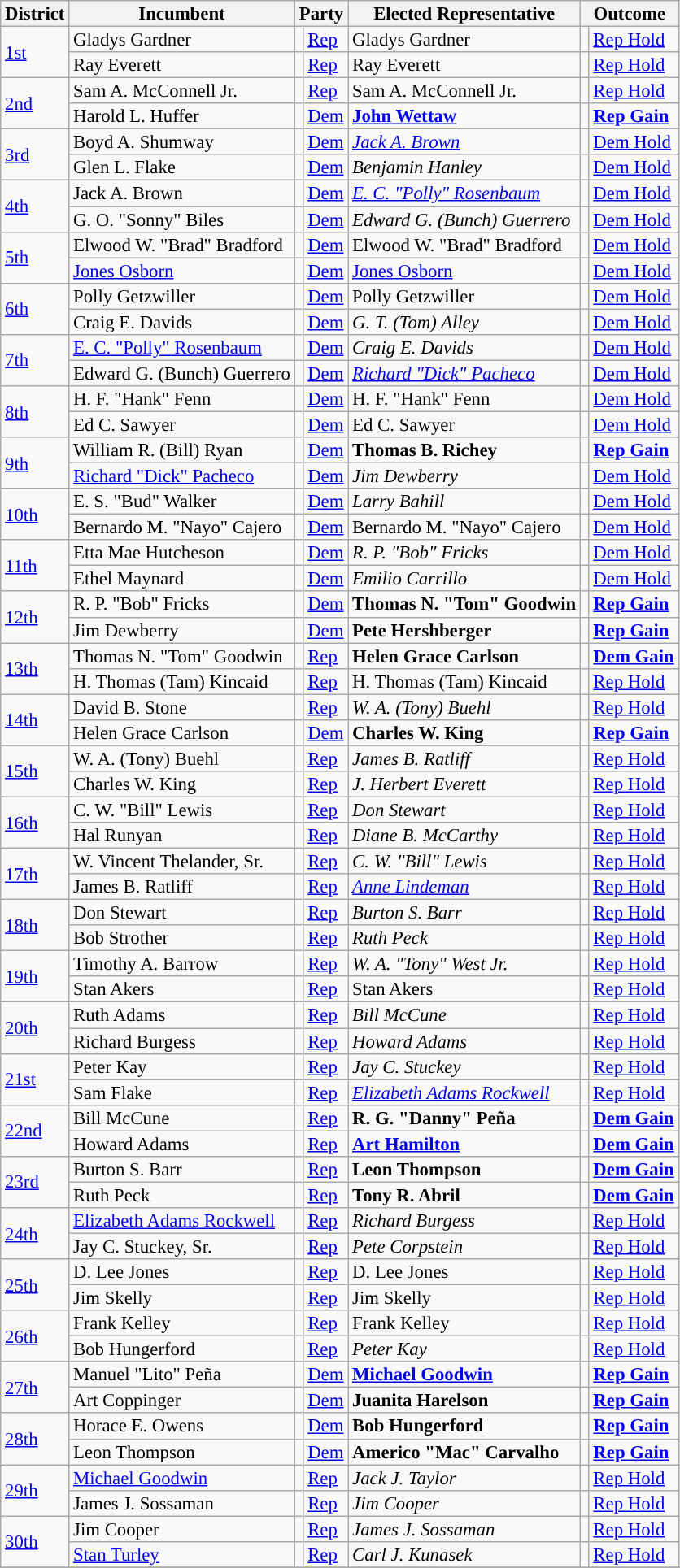<table class="sortable wikitable" style="font-size:95%;line-height:14px;">
<tr>
<th>District</th>
<th>Incumbent</th>
<th colspan="2">Party</th>
<th>Elected Representative</th>
<th colspan="2">Outcome</th>
</tr>
<tr>
<td rowspan="2"><a href='#'>1st</a></td>
<td>Gladys Gardner</td>
<td style="background:"></td>
<td><a href='#'>Rep</a></td>
<td>Gladys Gardner</td>
<td style="background:"></td>
<td><a href='#'>Rep Hold</a></td>
</tr>
<tr>
<td>Ray Everett</td>
<td style="background:"></td>
<td><a href='#'>Rep</a></td>
<td>Ray Everett</td>
<td style="background:"></td>
<td><a href='#'>Rep Hold</a></td>
</tr>
<tr>
<td rowspan="2"><a href='#'>2nd</a></td>
<td>Sam A. McConnell Jr.</td>
<td style="background:"></td>
<td><a href='#'>Rep</a></td>
<td>Sam A. McConnell Jr.</td>
<td style="background:"></td>
<td><a href='#'>Rep Hold</a></td>
</tr>
<tr>
<td>Harold L. Huffer</td>
<td style="background:"></td>
<td><a href='#'>Dem</a></td>
<td><strong><a href='#'>John Wettaw</a></strong></td>
<td style="background:"></td>
<td><strong><a href='#'>Rep Gain</a></strong></td>
</tr>
<tr>
<td rowspan="2"><a href='#'>3rd</a></td>
<td>Boyd A. Shumway</td>
<td style="background:"></td>
<td><a href='#'>Dem</a></td>
<td><em><a href='#'>Jack A. Brown</a></em></td>
<td style="background:"></td>
<td><a href='#'>Dem Hold</a></td>
</tr>
<tr>
<td>Glen L. Flake</td>
<td style="background:"></td>
<td><a href='#'>Dem</a></td>
<td><em>Benjamin Hanley</em></td>
<td style="background:"></td>
<td><a href='#'>Dem Hold</a></td>
</tr>
<tr>
<td rowspan="2"><a href='#'>4th</a></td>
<td>Jack A. Brown</td>
<td style="background:"></td>
<td><a href='#'>Dem</a></td>
<td><em><a href='#'>E. C. "Polly" Rosenbaum</a></em></td>
<td style="background:"></td>
<td><a href='#'>Dem Hold</a></td>
</tr>
<tr>
<td>G. O. "Sonny" Biles</td>
<td style="background:"></td>
<td><a href='#'>Dem</a></td>
<td><em>Edward G. (Bunch) Guerrero</em></td>
<td style="background:"></td>
<td><a href='#'>Dem Hold</a></td>
</tr>
<tr>
<td rowspan="2"><a href='#'>5th</a></td>
<td>Elwood W. "Brad" Bradford</td>
<td style="background:"></td>
<td><a href='#'>Dem</a></td>
<td>Elwood W. "Brad" Bradford</td>
<td style="background:"></td>
<td><a href='#'>Dem Hold</a></td>
</tr>
<tr>
<td><a href='#'>Jones Osborn</a></td>
<td style="background:"></td>
<td><a href='#'>Dem</a></td>
<td><a href='#'>Jones Osborn</a></td>
<td style="background:"></td>
<td><a href='#'>Dem Hold</a></td>
</tr>
<tr>
<td rowspan="2"><a href='#'>6th</a></td>
<td>Polly Getzwiller</td>
<td style="background:"></td>
<td><a href='#'>Dem</a></td>
<td>Polly Getzwiller</td>
<td style="background:"></td>
<td><a href='#'>Dem Hold</a></td>
</tr>
<tr>
<td>Craig E. Davids</td>
<td style="background:"></td>
<td><a href='#'>Dem</a></td>
<td><em>G. T. (Tom) Alley</em></td>
<td style="background:"></td>
<td><a href='#'>Dem Hold</a></td>
</tr>
<tr>
<td rowspan="2"><a href='#'>7th</a></td>
<td><a href='#'>E. C. "Polly" Rosenbaum</a></td>
<td style="background:"></td>
<td><a href='#'>Dem</a></td>
<td><em>Craig E. Davids</em></td>
<td style="background:"></td>
<td><a href='#'>Dem Hold</a></td>
</tr>
<tr>
<td>Edward G. (Bunch) Guerrero</td>
<td style="background:"></td>
<td><a href='#'>Dem</a></td>
<td><em><a href='#'>Richard "Dick" Pacheco</a></em></td>
<td style="background:"></td>
<td><a href='#'>Dem Hold</a></td>
</tr>
<tr>
<td rowspan="2"><a href='#'>8th</a></td>
<td>H. F. "Hank" Fenn</td>
<td style="background:"></td>
<td><a href='#'>Dem</a></td>
<td>H. F. "Hank" Fenn</td>
<td style="background:"></td>
<td><a href='#'>Dem Hold</a></td>
</tr>
<tr>
<td>Ed C. Sawyer</td>
<td style="background:"></td>
<td><a href='#'>Dem</a></td>
<td>Ed C. Sawyer</td>
<td style="background:"></td>
<td><a href='#'>Dem Hold</a></td>
</tr>
<tr>
<td rowspan="2"><a href='#'>9th</a></td>
<td>William R. (Bill) Ryan</td>
<td style="background:"></td>
<td><a href='#'>Dem</a></td>
<td><strong>Thomas B. Richey</strong></td>
<td style="background:"></td>
<td><strong><a href='#'>Rep Gain</a></strong></td>
</tr>
<tr>
<td><a href='#'>Richard "Dick" Pacheco</a></td>
<td style="background:"></td>
<td><a href='#'>Dem</a></td>
<td><em>Jim Dewberry</em></td>
<td style="background:"></td>
<td><a href='#'>Dem Hold</a></td>
</tr>
<tr>
<td rowspan="2"><a href='#'>10th</a></td>
<td>E. S. "Bud" Walker</td>
<td style="background:"></td>
<td><a href='#'>Dem</a></td>
<td><em>Larry Bahill</em></td>
<td style="background:"></td>
<td><a href='#'>Dem Hold</a></td>
</tr>
<tr>
<td>Bernardo M. "Nayo" Cajero</td>
<td style="background:"></td>
<td><a href='#'>Dem</a></td>
<td>Bernardo M. "Nayo" Cajero</td>
<td style="background:"></td>
<td><a href='#'>Dem Hold</a></td>
</tr>
<tr>
<td rowspan="2"><a href='#'>11th</a></td>
<td>Etta Mae Hutcheson</td>
<td style="background:"></td>
<td><a href='#'>Dem</a></td>
<td><em>R. P. "Bob" Fricks</em></td>
<td style="background:"></td>
<td><a href='#'>Dem Hold</a></td>
</tr>
<tr>
<td>Ethel Maynard</td>
<td style="background:"></td>
<td><a href='#'>Dem</a></td>
<td><em>Emilio Carrillo</em></td>
<td style="background:"></td>
<td><a href='#'>Dem Hold</a></td>
</tr>
<tr>
<td rowspan="2"><a href='#'>12th</a></td>
<td>R. P. "Bob" Fricks</td>
<td style="background:"></td>
<td><a href='#'>Dem</a></td>
<td><strong>Thomas N. "Tom" Goodwin</strong></td>
<td style="background:"></td>
<td><strong><a href='#'>Rep Gain</a></strong></td>
</tr>
<tr>
<td>Jim Dewberry</td>
<td style="background:"></td>
<td><a href='#'>Dem</a></td>
<td><strong>Pete Hershberger</strong></td>
<td style="background:"></td>
<td><strong><a href='#'>Rep Gain</a></strong></td>
</tr>
<tr>
<td rowspan="2"><a href='#'>13th</a></td>
<td>Thomas N. "Tom" Goodwin</td>
<td style="background:"></td>
<td><a href='#'>Rep</a></td>
<td><strong>Helen Grace Carlson</strong></td>
<td style="background:"></td>
<td><strong><a href='#'>Dem Gain</a></strong></td>
</tr>
<tr>
<td>H. Thomas (Tam) Kincaid</td>
<td style="background:"></td>
<td><a href='#'>Rep</a></td>
<td>H. Thomas (Tam) Kincaid</td>
<td style="background:"></td>
<td><a href='#'>Rep Hold</a></td>
</tr>
<tr>
<td rowspan="2"><a href='#'>14th</a></td>
<td>David B. Stone</td>
<td style="background:"></td>
<td><a href='#'>Rep</a></td>
<td><em>W. A. (Tony) Buehl</em></td>
<td style="background:"></td>
<td><a href='#'>Rep Hold</a></td>
</tr>
<tr>
<td>Helen Grace Carlson</td>
<td style="background:"></td>
<td><a href='#'>Dem</a></td>
<td><strong>Charles W. King</strong></td>
<td style="background:"></td>
<td><strong><a href='#'>Rep Gain</a></strong></td>
</tr>
<tr>
<td rowspan="2"><a href='#'>15th</a></td>
<td>W. A. (Tony) Buehl</td>
<td style="background:"></td>
<td><a href='#'>Rep</a></td>
<td><em>James B. Ratliff</em></td>
<td style="background:"></td>
<td><a href='#'>Rep Hold</a></td>
</tr>
<tr>
<td>Charles W. King</td>
<td style="background:"></td>
<td><a href='#'>Rep</a></td>
<td><em>J. Herbert Everett</em></td>
<td style="background:"></td>
<td><a href='#'>Rep Hold</a></td>
</tr>
<tr>
<td rowspan="2"><a href='#'>16th</a></td>
<td>C. W. "Bill" Lewis</td>
<td style="background:"></td>
<td><a href='#'>Rep</a></td>
<td><em>Don Stewart</em></td>
<td style="background:"></td>
<td><a href='#'>Rep Hold</a></td>
</tr>
<tr>
<td>Hal Runyan</td>
<td style="background:"></td>
<td><a href='#'>Rep</a></td>
<td><em>Diane B. McCarthy</em></td>
<td style="background:"></td>
<td><a href='#'>Rep Hold</a></td>
</tr>
<tr>
<td rowspan="2"><a href='#'>17th</a></td>
<td>W. Vincent Thelander, Sr.</td>
<td style="background:"></td>
<td><a href='#'>Rep</a></td>
<td><em>C. W. "Bill" Lewis</em></td>
<td style="background:"></td>
<td><a href='#'>Rep Hold</a></td>
</tr>
<tr>
<td>James B. Ratliff</td>
<td style="background:"></td>
<td><a href='#'>Rep</a></td>
<td><em><a href='#'>Anne Lindeman</a></em></td>
<td style="background:"></td>
<td><a href='#'>Rep Hold</a></td>
</tr>
<tr>
<td rowspan="2"><a href='#'>18th</a></td>
<td>Don Stewart</td>
<td style="background:"></td>
<td><a href='#'>Rep</a></td>
<td><em>Burton S. Barr</em></td>
<td style="background:"></td>
<td><a href='#'>Rep Hold</a></td>
</tr>
<tr>
<td>Bob Strother</td>
<td style="background:"></td>
<td><a href='#'>Rep</a></td>
<td><em>Ruth Peck</em></td>
<td style="background:"></td>
<td><a href='#'>Rep Hold</a></td>
</tr>
<tr>
<td rowspan="2"><a href='#'>19th</a></td>
<td>Timothy A. Barrow</td>
<td style="background:"></td>
<td><a href='#'>Rep</a></td>
<td><em>W. A. "Tony" West Jr.</em></td>
<td style="background:"></td>
<td><a href='#'>Rep Hold</a></td>
</tr>
<tr>
<td>Stan Akers</td>
<td style="background:"></td>
<td><a href='#'>Rep</a></td>
<td>Stan Akers</td>
<td style="background:"></td>
<td><a href='#'>Rep Hold</a></td>
</tr>
<tr>
<td rowspan="2"><a href='#'>20th</a></td>
<td>Ruth Adams</td>
<td style="background:"></td>
<td><a href='#'>Rep</a></td>
<td><em>Bill McCune</em></td>
<td style="background:"></td>
<td><a href='#'>Rep Hold</a></td>
</tr>
<tr>
<td>Richard Burgess</td>
<td style="background:"></td>
<td><a href='#'>Rep</a></td>
<td><em>Howard Adams</em></td>
<td style="background:"></td>
<td><a href='#'>Rep Hold</a></td>
</tr>
<tr>
<td rowspan="2"><a href='#'>21st</a></td>
<td>Peter Kay</td>
<td style="background:"></td>
<td><a href='#'>Rep</a></td>
<td><em>Jay C. Stuckey</em></td>
<td style="background:"></td>
<td><a href='#'>Rep Hold</a></td>
</tr>
<tr>
<td>Sam Flake</td>
<td style="background:"></td>
<td><a href='#'>Rep</a></td>
<td><em><a href='#'>Elizabeth Adams Rockwell</a></em></td>
<td style="background:"></td>
<td><a href='#'>Rep Hold</a></td>
</tr>
<tr>
<td rowspan="2"><a href='#'>22nd</a></td>
<td>Bill McCune</td>
<td style="background:"></td>
<td><a href='#'>Rep</a></td>
<td><strong>R. G. "Danny" Peña</strong></td>
<td style="background:"></td>
<td><strong><a href='#'>Dem Gain</a></strong></td>
</tr>
<tr>
<td>Howard Adams</td>
<td style="background:"></td>
<td><a href='#'>Rep</a></td>
<td><strong><a href='#'>Art Hamilton</a></strong></td>
<td style="background:"></td>
<td><strong><a href='#'>Dem Gain</a></strong></td>
</tr>
<tr>
<td rowspan="2"><a href='#'>23rd</a></td>
<td>Burton S. Barr</td>
<td style="background:"></td>
<td><a href='#'>Rep</a></td>
<td><strong>Leon Thompson</strong></td>
<td style="background:"></td>
<td><strong><a href='#'>Dem Gain</a></strong></td>
</tr>
<tr>
<td>Ruth Peck</td>
<td style="background:"></td>
<td><a href='#'>Rep</a></td>
<td><strong>Tony R. Abril</strong></td>
<td style="background:"></td>
<td><strong><a href='#'>Dem Gain</a></strong></td>
</tr>
<tr>
<td rowspan="2"><a href='#'>24th</a></td>
<td><a href='#'>Elizabeth Adams Rockwell</a></td>
<td style="background:"></td>
<td><a href='#'>Rep</a></td>
<td><em>Richard Burgess</em></td>
<td style="background:"></td>
<td><a href='#'>Rep Hold</a></td>
</tr>
<tr>
<td>Jay C. Stuckey, Sr.</td>
<td style="background:"></td>
<td><a href='#'>Rep</a></td>
<td><em>Pete Corpstein</em></td>
<td style="background:"></td>
<td><a href='#'>Rep Hold</a></td>
</tr>
<tr>
<td rowspan="2"><a href='#'>25th</a></td>
<td>D. Lee Jones</td>
<td style="background:"></td>
<td><a href='#'>Rep</a></td>
<td>D. Lee Jones</td>
<td style="background:"></td>
<td><a href='#'>Rep Hold</a></td>
</tr>
<tr>
<td>Jim Skelly</td>
<td style="background:"></td>
<td><a href='#'>Rep</a></td>
<td>Jim Skelly</td>
<td style="background:"></td>
<td><a href='#'>Rep Hold</a></td>
</tr>
<tr>
<td rowspan="2"><a href='#'>26th</a></td>
<td>Frank Kelley</td>
<td style="background:"></td>
<td><a href='#'>Rep</a></td>
<td>Frank Kelley</td>
<td style="background:"></td>
<td><a href='#'>Rep Hold</a></td>
</tr>
<tr>
<td>Bob Hungerford</td>
<td style="background:"></td>
<td><a href='#'>Rep</a></td>
<td><em>Peter Kay</em></td>
<td style="background:"></td>
<td><a href='#'>Rep Hold</a></td>
</tr>
<tr>
<td rowspan="2"><a href='#'>27th</a></td>
<td>Manuel "Lito" Peña</td>
<td style="background:"></td>
<td><a href='#'>Dem</a></td>
<td><strong><a href='#'>Michael Goodwin</a></strong></td>
<td style="background:"></td>
<td><strong><a href='#'>Rep Gain</a></strong></td>
</tr>
<tr>
<td>Art Coppinger</td>
<td style="background:"></td>
<td><a href='#'>Dem</a></td>
<td><strong>Juanita Harelson</strong></td>
<td style="background:"></td>
<td><strong><a href='#'>Rep Gain</a></strong></td>
</tr>
<tr>
<td rowspan="2"><a href='#'>28th</a></td>
<td>Horace E. Owens</td>
<td style="background:"></td>
<td><a href='#'>Dem</a></td>
<td><strong>Bob Hungerford</strong></td>
<td style="background:"></td>
<td><strong><a href='#'>Rep Gain</a></strong></td>
</tr>
<tr>
<td>Leon Thompson</td>
<td style="background:"></td>
<td><a href='#'>Dem</a></td>
<td><strong>Americo "Mac" Carvalho</strong></td>
<td style="background:"></td>
<td><strong><a href='#'>Rep Gain</a></strong></td>
</tr>
<tr>
<td rowspan="2"><a href='#'>29th</a></td>
<td><a href='#'>Michael Goodwin</a></td>
<td style="background:"></td>
<td><a href='#'>Rep</a></td>
<td><em>Jack J. Taylor</em></td>
<td style="background:"></td>
<td><a href='#'>Rep Hold</a></td>
</tr>
<tr>
<td>James J. Sossaman</td>
<td style="background:"></td>
<td><a href='#'>Rep</a></td>
<td><em>Jim Cooper</em></td>
<td style="background:"></td>
<td><a href='#'>Rep Hold</a></td>
</tr>
<tr>
<td rowspan="2"><a href='#'>30th</a></td>
<td>Jim Cooper</td>
<td style="background:"></td>
<td><a href='#'>Rep</a></td>
<td><em>James J. Sossaman</em></td>
<td style="background:"></td>
<td><a href='#'>Rep Hold</a></td>
</tr>
<tr>
<td><a href='#'>Stan Turley</a></td>
<td style="background:"></td>
<td><a href='#'>Rep</a></td>
<td><em>Carl J. Kunasek</em></td>
<td style="background:"></td>
<td><a href='#'>Rep Hold</a></td>
</tr>
<tr>
</tr>
</table>
